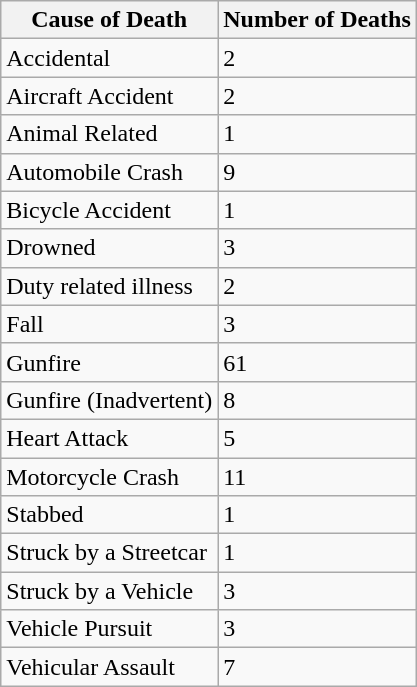<table class="wikitable">
<tr>
<th>Cause of Death</th>
<th>Number of Deaths</th>
</tr>
<tr>
<td>Accidental</td>
<td>2</td>
</tr>
<tr>
<td>Aircraft Accident</td>
<td>2</td>
</tr>
<tr>
<td>Animal Related</td>
<td>1</td>
</tr>
<tr>
<td>Automobile Crash</td>
<td>9</td>
</tr>
<tr>
<td>Bicycle Accident</td>
<td>1</td>
</tr>
<tr>
<td>Drowned</td>
<td>3</td>
</tr>
<tr>
<td>Duty related illness</td>
<td>2</td>
</tr>
<tr>
<td>Fall</td>
<td>3</td>
</tr>
<tr>
<td>Gunfire</td>
<td>61</td>
</tr>
<tr>
<td>Gunfire (Inadvertent)</td>
<td>8</td>
</tr>
<tr>
<td>Heart Attack</td>
<td>5</td>
</tr>
<tr>
<td>Motorcycle Crash</td>
<td>11</td>
</tr>
<tr>
<td>Stabbed</td>
<td>1</td>
</tr>
<tr>
<td>Struck by a Streetcar</td>
<td>1</td>
</tr>
<tr>
<td>Struck by a Vehicle</td>
<td>3</td>
</tr>
<tr>
<td>Vehicle Pursuit</td>
<td>3</td>
</tr>
<tr>
<td>Vehicular Assault</td>
<td>7</td>
</tr>
</table>
